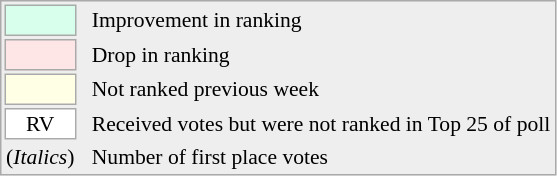<table align=left style="font-size:90%; border:1px solid #aaaaaa; white-space:nowrap; background:#eeeeee;">
<tr>
<td style="background:#d8ffeb; width:20px; border:1px solid #aaaaaa;"> </td>
<td rowspan=5> </td>
<td>Improvement in ranking</td>
</tr>
<tr>
<td style="background:#ffe6e6; width:20px; border:1px solid #aaaaaa;"> </td>
<td>Drop in ranking</td>
</tr>
<tr>
<td style="background:#ffffe6; width:20px; border:1px solid #aaaaaa;"> </td>
<td>Not ranked previous week</td>
</tr>
<tr>
<td align=center style="width:20px; border:1px solid #aaaaaa; background:white;">RV</td>
<td>Received votes but were not ranked in Top 25 of poll</td>
</tr>
<tr>
<td>(<em>Italics</em>)</td>
<td>Number of first place votes</td>
</tr>
</table>
